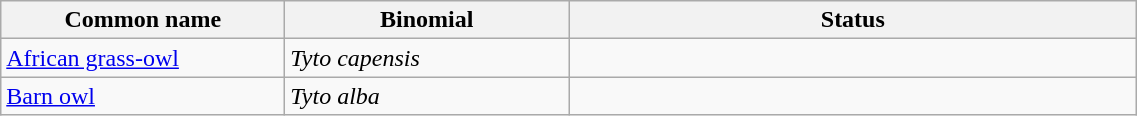<table width=60% class="wikitable">
<tr>
<th width=25%>Common name</th>
<th width=25%>Binomial</th>
<th width=50%>Status</th>
</tr>
<tr>
<td><a href='#'>African grass-owl</a></td>
<td><em>Tyto capensis</em></td>
<td></td>
</tr>
<tr>
<td><a href='#'>Barn owl</a></td>
<td><em>Tyto alba</em></td>
<td></td>
</tr>
</table>
